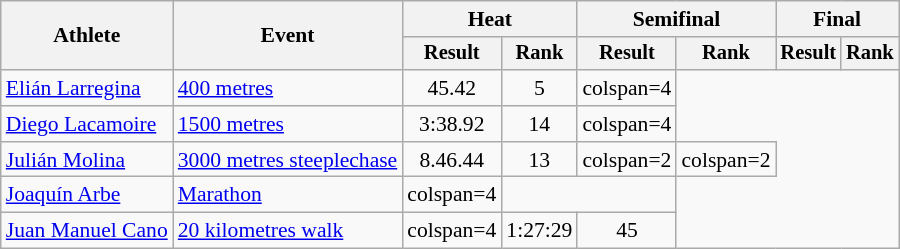<table class="wikitable" style="font-size:90%">
<tr>
<th rowspan="2">Athlete</th>
<th rowspan="2">Event</th>
<th colspan="2">Heat</th>
<th colspan="2">Semifinal</th>
<th colspan="2">Final</th>
</tr>
<tr style="font-size:95%">
<th>Result</th>
<th>Rank</th>
<th>Result</th>
<th>Rank</th>
<th>Result</th>
<th>Rank</th>
</tr>
<tr align=center>
<td align=left><a href='#'>Elián Larregina</a></td>
<td align=left><a href='#'>400 metres</a></td>
<td>45.42</td>
<td>5</td>
<td>colspan=4 </td>
</tr>
<tr align=center>
<td align=left><a href='#'>Diego Lacamoire</a></td>
<td align=left><a href='#'>1500 metres</a></td>
<td>3:38.92 </td>
<td>14</td>
<td>colspan=4 </td>
</tr>
<tr align=center>
<td align=left><a href='#'>Julián Molina</a></td>
<td align=left><a href='#'>3000 metres steeplechase</a></td>
<td>8.46.44</td>
<td>13</td>
<td>colspan=2</td>
<td>colspan=2 </td>
</tr>
<tr align=center>
<td align=left><a href='#'>Joaquín Arbe</a></td>
<td align=left><a href='#'>Marathon</a></td>
<td>colspan=4</td>
<td colspan=2></td>
</tr>
<tr align=center>
<td align=left><a href='#'>Juan Manuel Cano</a></td>
<td align=left><a href='#'>20 kilometres walk</a></td>
<td>colspan=4</td>
<td>1:27:29</td>
<td>45</td>
</tr>
</table>
